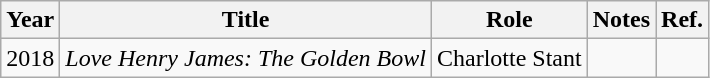<table class="wikitable sortable">
<tr>
<th>Year</th>
<th>Title</th>
<th>Role</th>
<th class="unsortable">Notes</th>
<th>Ref.</th>
</tr>
<tr>
<td>2018</td>
<td><em>Love Henry James: The Golden Bowl</em></td>
<td>Charlotte Stant</td>
<td></td>
<td></td>
</tr>
</table>
